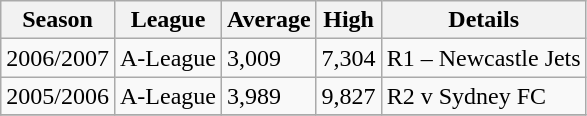<table class="wikitable sortable" style="font-size:100%;">
<tr>
<th>Season</th>
<th>League</th>
<th>Average</th>
<th>High</th>
<th>Details</th>
</tr>
<tr>
<td>2006/2007</td>
<td>A-League</td>
<td>3,009</td>
<td>7,304</td>
<td>R1 – Newcastle Jets</td>
</tr>
<tr>
<td>2005/2006</td>
<td>A-League</td>
<td>3,989</td>
<td>9,827</td>
<td>R2 v Sydney FC</td>
</tr>
<tr>
</tr>
</table>
